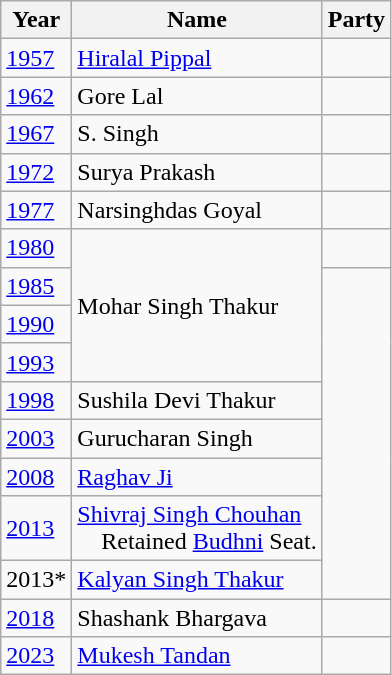<table class="wikitable sortable">
<tr>
<th>Year</th>
<th>Name</th>
<th colspan=2>Party</th>
</tr>
<tr>
<td><a href='#'>1957</a></td>
<td><a href='#'>Hiralal Pippal</a></td>
<td></td>
</tr>
<tr>
<td><a href='#'>1962</a></td>
<td>Gore Lal</td>
<td></td>
</tr>
<tr>
<td><a href='#'>1967</a></td>
<td>S. Singh</td>
<td></td>
</tr>
<tr>
<td><a href='#'>1972</a></td>
<td>Surya Prakash</td>
<td></td>
</tr>
<tr>
<td><a href='#'>1977</a></td>
<td>Narsinghdas Goyal</td>
<td></td>
</tr>
<tr>
<td><a href='#'>1980</a></td>
<td rowspan='4'>Mohar Singh Thakur</td>
<td></td>
</tr>
<tr>
<td><a href='#'>1985</a></td>
</tr>
<tr>
<td><a href='#'>1990</a></td>
</tr>
<tr>
<td><a href='#'>1993</a></td>
</tr>
<tr>
<td><a href='#'>1998</a></td>
<td>Sushila Devi Thakur</td>
</tr>
<tr>
<td><a href='#'>2003</a></td>
<td>Gurucharan Singh</td>
</tr>
<tr>
<td><a href='#'>2008</a></td>
<td><a href='#'>Raghav Ji</a></td>
</tr>
<tr>
<td><a href='#'>2013</a></td>
<td><a href='#'>Shivraj Singh Chouhan</a> <br>    Retained <a href='#'>Budhni</a> Seat.</td>
</tr>
<tr>
<td>2013*</td>
<td><a href='#'>Kalyan Singh Thakur</a></td>
</tr>
<tr>
<td><a href='#'>2018</a></td>
<td>Shashank Bhargava</td>
<td></td>
</tr>
<tr>
<td><a href='#'>2023</a></td>
<td><a href='#'>Mukesh Tandan</a></td>
<td></td>
</tr>
</table>
